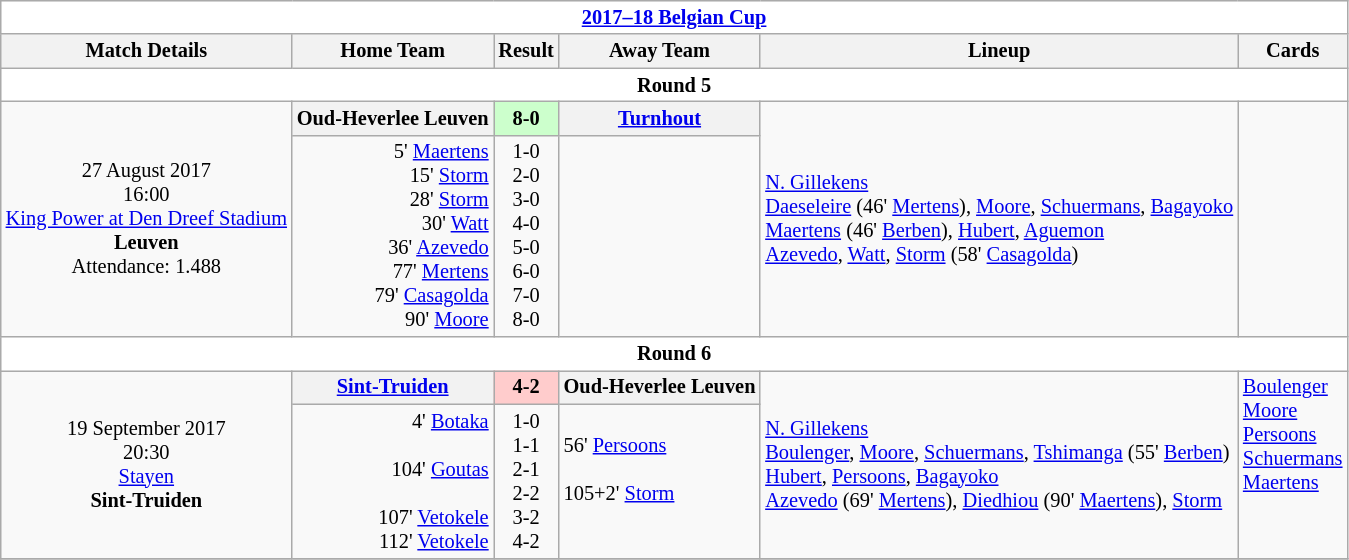<table class="wikitable" style="font-size:85%">
<tr>
<td colspan="6" align="center" style="background:white;"><strong><a href='#'>2017–18 Belgian Cup</a></strong></td>
</tr>
<tr>
<th>Match Details</th>
<th>Home Team</th>
<th>Result</th>
<th>Away Team</th>
<th>Lineup</th>
<th>Cards</th>
</tr>
<tr>
<td style="background:white;" align="center" colspan="6"><strong>Round 5</strong></td>
</tr>
<tr>
<td rowspan="2" align="center">27 August 2017<br>16:00<br><a href='#'>King Power at Den Dreef Stadium</a><br><strong>Leuven</strong><br>Attendance: 1.488<br></td>
<th><strong>Oud-Heverlee Leuven</strong></th>
<th style="background: #CCFFCC;">8-0</th>
<th><a href='#'>Turnhout</a></th>
<td rowspan="2"><a href='#'>N. Gillekens</a><br><a href='#'>Daeseleire</a> (46' <a href='#'>Mertens</a>), <a href='#'>Moore</a>, <a href='#'>Schuermans</a>, <a href='#'>Bagayoko</a><br><a href='#'>Maertens</a> (46' <a href='#'>Berben</a>), <a href='#'>Hubert</a>, <a href='#'>Aguemon</a><br><a href='#'>Azevedo</a>, <a href='#'>Watt</a>, <a href='#'>Storm</a> (58' <a href='#'>Casagolda</a>)</td>
<td rowspan="2" valign="top"></td>
</tr>
<tr valign="top">
<td align="right">5' <a href='#'>Maertens</a><br>15' <a href='#'>Storm</a><br>28' <a href='#'>Storm</a><br>30' <a href='#'>Watt</a><br>36' <a href='#'>Azevedo</a><br>77' <a href='#'>Mertens</a><br>79' <a href='#'>Casagolda</a><br>90' <a href='#'>Moore</a></td>
<td align="center">1-0<br>2-0<br>3-0<br>4-0<br>5-0<br>6-0<br>7-0<br>8-0</td>
<td></td>
</tr>
<tr>
<td style="background:white;" align="center" colspan="6"><strong>Round 6</strong></td>
</tr>
<tr>
<td rowspan="2" align="center">19 September 2017<br>20:30<br><a href='#'>Stayen</a><br><strong>Sint-Truiden</strong><br></td>
<th><a href='#'>Sint-Truiden</a></th>
<th style="background: #FFCCCC;">4-2 </th>
<th><strong>Oud-Heverlee Leuven</strong></th>
<td rowspan="2"><a href='#'>N. Gillekens</a><br><a href='#'>Boulenger</a>, <a href='#'>Moore</a>, <a href='#'>Schuermans</a>, <a href='#'>Tshimanga</a> (55' <a href='#'>Berben</a>)<br><a href='#'>Hubert</a>, <a href='#'>Persoons</a>, <a href='#'>Bagayoko</a><br><a href='#'>Azevedo</a> (69' <a href='#'>Mertens</a>), <a href='#'>Diedhiou</a> (90' <a href='#'>Maertens</a>), <a href='#'>Storm</a></td>
<td rowspan="2" valign="top"> <a href='#'>Boulenger</a><br> <a href='#'>Moore</a><br> <a href='#'>Persoons</a><br> <a href='#'>Schuermans</a><br> <a href='#'>Maertens</a></td>
</tr>
<tr valign="top">
<td align="right">4' <a href='#'>Botaka</a><br><br>104' <a href='#'>Goutas</a><br><br>107' <a href='#'>Vetokele</a><br>112' <a href='#'>Vetokele</a></td>
<td align="center">1-0<br>1-1<br>2-1<br>2-2<br>3-2<br>4-2</td>
<td><br>56' <a href='#'>Persoons</a><br><br>105+2' <a href='#'>Storm</a></td>
</tr>
<tr>
</tr>
</table>
